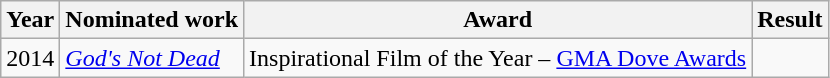<table class="wikitable">
<tr>
<th>Year</th>
<th>Nominated work</th>
<th>Award</th>
<th>Result</th>
</tr>
<tr>
<td>2014</td>
<td><em><a href='#'>God's Not Dead</a></em></td>
<td>Inspirational Film of the Year – <a href='#'>GMA Dove Awards</a></td>
<td></td>
</tr>
</table>
